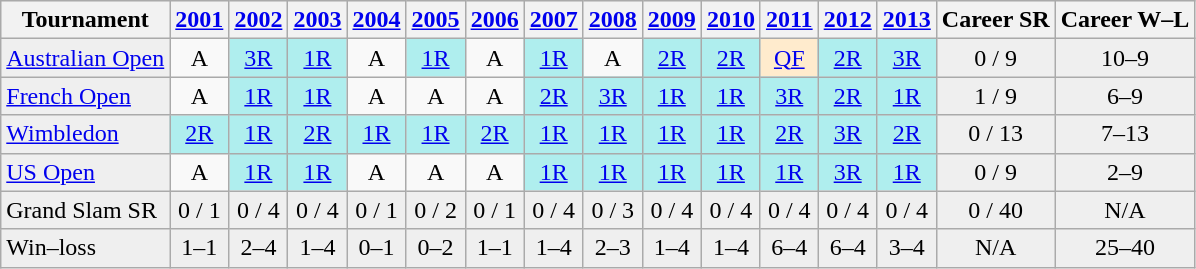<table class="wikitable">
<tr style="background:#efefef;">
<th>Tournament</th>
<th><a href='#'>2001</a></th>
<th><a href='#'>2002</a></th>
<th><a href='#'>2003</a></th>
<th><a href='#'>2004</a></th>
<th><a href='#'>2005</a></th>
<th><a href='#'>2006</a></th>
<th><a href='#'>2007</a></th>
<th><a href='#'>2008</a></th>
<th><a href='#'>2009</a></th>
<th><a href='#'>2010</a></th>
<th><a href='#'>2011</a></th>
<th><a href='#'>2012</a></th>
<th><a href='#'>2013</a></th>
<th>Career SR</th>
<th>Career W–L</th>
</tr>
<tr>
<td style="background:#efefef;"><a href='#'>Australian Open</a></td>
<td style="text-align:center;">A</td>
<td style="text-align:center; background:#afeeee;"><a href='#'>3R</a></td>
<td style="text-align:center; background:#afeeee;"><a href='#'>1R</a></td>
<td style="text-align:center;">A</td>
<td style="text-align:center; background:#afeeee;"><a href='#'>1R</a></td>
<td style="text-align:center;">A</td>
<td style="text-align:center; background:#afeeee;"><a href='#'>1R</a></td>
<td style="text-align:center;">A</td>
<td style="text-align:center; background:#afeeee;"><a href='#'>2R</a></td>
<td style="text-align:center; background:#afeeee;"><a href='#'>2R</a></td>
<td style="text-align:center; background:#ffebcd;"><a href='#'>QF</a></td>
<td style="text-align:center; background:#afeeee;"><a href='#'>2R</a></td>
<td style="text-align:center; background:#afeeee;"><a href='#'>3R</a></td>
<td style="text-align:center; background:#efefef;">0 / 9</td>
<td style="text-align:center; background:#efefef;">10–9</td>
</tr>
<tr>
<td style="background:#efefef;"><a href='#'>French Open</a></td>
<td style="text-align:center;">A</td>
<td style="text-align:center; background:#afeeee;"><a href='#'>1R</a></td>
<td style="text-align:center; background:#afeeee;"><a href='#'>1R</a></td>
<td style="text-align:center;">A</td>
<td style="text-align:center;">A</td>
<td style="text-align:center;">A</td>
<td style="text-align:center; background:#afeeee;"><a href='#'>2R</a></td>
<td style="text-align:center; background:#afeeee;"><a href='#'>3R</a></td>
<td style="text-align:center; background:#afeeee;"><a href='#'>1R</a></td>
<td style="text-align:center; background:#afeeee;"><a href='#'>1R</a></td>
<td style="text-align:center; background:#afeeee;"><a href='#'>3R</a></td>
<td style="text-align:center; background:#afeeee;"><a href='#'>2R</a></td>
<td style="text-align:center; background:#afeeee;"><a href='#'>1R</a></td>
<td style="text-align:center; background:#efefef;">1 / 9</td>
<td style="text-align:center; background:#efefef;">6–9</td>
</tr>
<tr>
<td style="background:#efefef;"><a href='#'>Wimbledon</a></td>
<td style="text-align:center; background:#afeeee;"><a href='#'>2R</a></td>
<td style="text-align:center; background:#afeeee;"><a href='#'>1R</a></td>
<td style="text-align:center; background:#afeeee;"><a href='#'>2R</a></td>
<td style="text-align:center; background:#afeeee;"><a href='#'>1R</a></td>
<td style="text-align:center; background:#afeeee;"><a href='#'>1R</a></td>
<td style="text-align:center; background:#afeeee;"><a href='#'>2R</a></td>
<td style="text-align:center; background:#afeeee;"><a href='#'>1R</a></td>
<td style="text-align:center; background:#afeeee;"><a href='#'>1R</a></td>
<td style="text-align:center; background:#afeeee;"><a href='#'>1R</a></td>
<td style="text-align:center; background:#afeeee;"><a href='#'>1R</a></td>
<td style="text-align:center; background:#afeeee;"><a href='#'>2R</a></td>
<td style="text-align:center; background:#afeeee;"><a href='#'>3R</a></td>
<td style="text-align:center; background:#afeeee;"><a href='#'>2R</a></td>
<td style="text-align:center; background:#efefef;">0 / 13</td>
<td style="text-align:center; background:#efefef;">7–13</td>
</tr>
<tr>
<td style="background:#efefef;"><a href='#'>US Open</a></td>
<td style="text-align:center;">A</td>
<td style="text-align:center; background:#afeeee;"><a href='#'>1R</a></td>
<td style="text-align:center; background:#afeeee;"><a href='#'>1R</a></td>
<td style="text-align:center;">A</td>
<td style="text-align:center;">A</td>
<td style="text-align:center;">A</td>
<td style="text-align:center; background:#afeeee;"><a href='#'>1R</a></td>
<td style="text-align:center; background:#afeeee;"><a href='#'>1R</a></td>
<td style="text-align:center; background:#afeeee;"><a href='#'>1R</a></td>
<td style="text-align:center; background:#afeeee;"><a href='#'>1R</a></td>
<td style="text-align:center; background:#afeeee;"><a href='#'>1R</a></td>
<td style="text-align:center; background:#afeeee;"><a href='#'>3R</a></td>
<td style="text-align:center; background:#afeeee;"><a href='#'>1R</a></td>
<td style="text-align:center; background:#efefef;">0 / 9</td>
<td style="text-align:center; background:#efefef;">2–9</td>
</tr>
<tr style="background:#efefef;">
<td>Grand Slam SR</td>
<td style="text-align:center;">0 / 1</td>
<td style="text-align:center;">0 / 4</td>
<td style="text-align:center;">0 / 4</td>
<td style="text-align:center;">0 / 1</td>
<td style="text-align:center;">0 / 2</td>
<td style="text-align:center;">0 / 1</td>
<td style="text-align:center;">0 / 4</td>
<td style="text-align:center;">0 / 3</td>
<td style="text-align:center;">0 / 4</td>
<td style="text-align:center;">0 / 4</td>
<td style="text-align:center;">0 / 4</td>
<td style="text-align:center;">0 / 4</td>
<td style="text-align:center;">0 / 4</td>
<td style="text-align:center;">0 / 40</td>
<td style="text-align:center; ">N/A</td>
</tr>
<tr>
<td style="background:#EFEFEF;">Win–loss</td>
<td style="text-align:center; background:#efefef;">1–1</td>
<td style="text-align:center; background:#efefef;">2–4</td>
<td style="text-align:center; background:#efefef;">1–4</td>
<td style="text-align:center; background:#efefef;">0–1</td>
<td style="text-align:center; background:#efefef;">0–2</td>
<td style="text-align:center; background:#efefef;">1–1</td>
<td style="text-align:center; background:#efefef;">1–4</td>
<td style="text-align:center; background:#efefef;">2–3</td>
<td style="text-align:center; background:#efefef;">1–4</td>
<td style="text-align:center; background:#efefef;">1–4</td>
<td style="text-align:center; background:#efefef;">6–4</td>
<td style="text-align:center; background:#efefef;">6–4</td>
<td style="text-align:center; background:#efefef;">3–4</td>
<td style="text-align:center; background:#efefef;">N/A</td>
<td style="text-align:center; background:#efefef;">25–40</td>
</tr>
</table>
